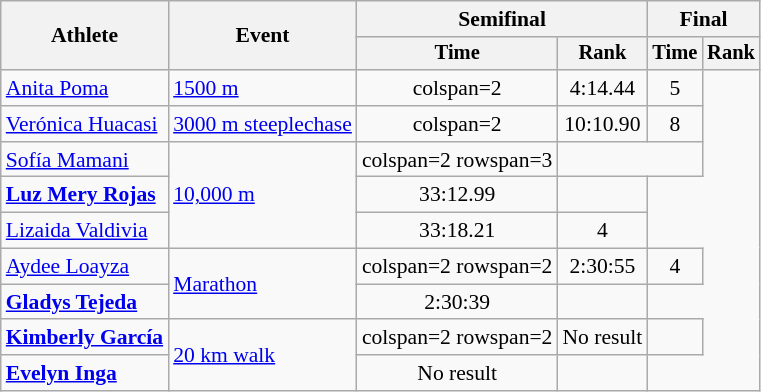<table class=wikitable style=font-size:90%;text-align:center>
<tr>
<th rowspan=2>Athlete</th>
<th rowspan=2>Event</th>
<th colspan=2>Semifinal</th>
<th colspan=2>Final</th>
</tr>
<tr style=font-size:95%>
<th>Time</th>
<th>Rank</th>
<th>Time</th>
<th>Rank</th>
</tr>
<tr>
<td align=left><a href='#'>Anita Poma⁣⁣</a></td>
<td align=left><a href='#'>1500 m</a></td>
<td>colspan=2 </td>
<td>4:14.44</td>
<td>5</td>
</tr>
<tr>
<td align=left><a href='#'>Verónica Huacasi⁣</a></td>
<td align=left><a href='#'>3000 m steeplechase</a></td>
<td>colspan=2 </td>
<td>10:10.90</td>
<td>8</td>
</tr>
<tr>
<td align=left><a href='#'>Sofía Mamani⁣⁣</a></td>
<td align=left rowspan=3><a href='#'>10,000 m</a></td>
<td>colspan=2 rowspan=3 </td>
<td colspan=2></td>
</tr>
<tr>
<td align=left><strong><a href='#'>Luz Mery Rojas</a></strong></td>
<td>33:12.99</td>
<td></td>
</tr>
<tr>
<td align=left><a href='#'>Lizaida Valdivia⁣⁣</a></td>
<td>33:18.21</td>
<td>4</td>
</tr>
<tr>
<td align=left><a href='#'>Aydee Loayza⁣</a></td>
<td align=left rowspan=2><a href='#'>Marathon</a></td>
<td>colspan=2 rowspan=2 </td>
<td>2:30:55</td>
<td>4</td>
</tr>
<tr>
<td align=left><strong><a href='#'>Gladys Tejeda</a>⁣</strong></td>
<td>2:30:39</td>
<td></td>
</tr>
<tr>
<td align=left><strong><a href='#'>Kimberly García</a></strong></td>
<td align=left rowspan=2><a href='#'>20 km walk</a></td>
<td>colspan=2 rowspan=2 </td>
<td>No result</td>
<td></td>
</tr>
<tr>
<td align=left><strong><a href='#'>Evelyn Inga⁣⁣</a></strong></td>
<td>No result</td>
<td></td>
</tr>
</table>
